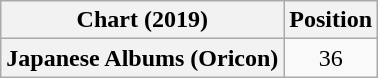<table class="wikitable plainrowheaders" style="text-align:center">
<tr>
<th scope="col">Chart (2019)</th>
<th scope="col">Position</th>
</tr>
<tr>
<th scope="row">Japanese Albums (Oricon)</th>
<td>36</td>
</tr>
</table>
